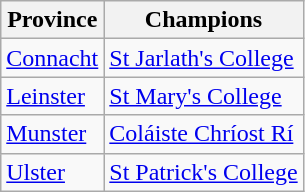<table class="wikitable">
<tr>
<th>Province</th>
<th>Champions</th>
</tr>
<tr>
<td><a href='#'>Connacht</a></td>
<td><a href='#'>St Jarlath's College</a></td>
</tr>
<tr>
<td><a href='#'>Leinster</a></td>
<td><a href='#'>St Mary's College</a></td>
</tr>
<tr>
<td><a href='#'>Munster</a></td>
<td><a href='#'>Coláiste Chríost Rí</a></td>
</tr>
<tr>
<td><a href='#'>Ulster</a></td>
<td><a href='#'>St Patrick's College</a></td>
</tr>
</table>
